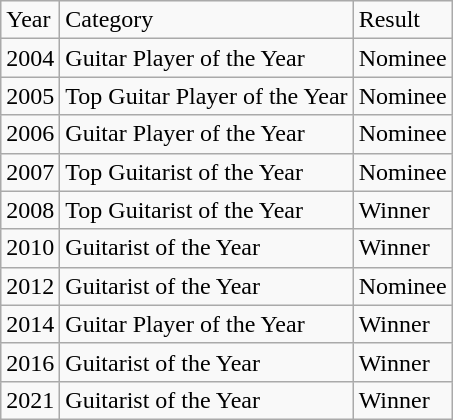<table class="wikitable">
<tr>
<td>Year</td>
<td>Category</td>
<td>Result</td>
</tr>
<tr>
<td>2004</td>
<td>Guitar Player of the Year</td>
<td>Nominee</td>
</tr>
<tr>
<td>2005</td>
<td>Top Guitar Player of the  Year</td>
<td>Nominee</td>
</tr>
<tr>
<td>2006</td>
<td>Guitar Player of the Year</td>
<td>Nominee</td>
</tr>
<tr>
<td>2007</td>
<td>Top Guitarist of the Year</td>
<td>Nominee</td>
</tr>
<tr>
<td>2008</td>
<td>Top Guitarist of the Year</td>
<td>Winner</td>
</tr>
<tr>
<td>2010</td>
<td>Guitarist of the Year</td>
<td>Winner</td>
</tr>
<tr>
<td>2012</td>
<td>Guitarist of the Year</td>
<td>Nominee</td>
</tr>
<tr>
<td>2014</td>
<td>Guitar Player of the Year</td>
<td>Winner</td>
</tr>
<tr>
<td>2016</td>
<td>Guitarist of the Year</td>
<td>Winner</td>
</tr>
<tr>
<td>2021</td>
<td>Guitarist of the Year</td>
<td>Winner</td>
</tr>
</table>
